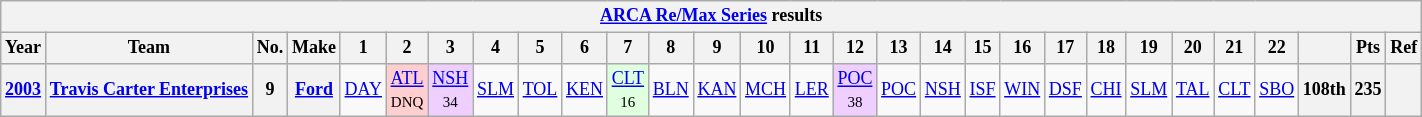<table class="wikitable" style="text-align:center; font-size:75%">
<tr>
<th colspan=45><a href='#'>ARCA Re/Max Series</a> results</th>
</tr>
<tr>
<th>Year</th>
<th>Team</th>
<th>No.</th>
<th>Make</th>
<th>1</th>
<th>2</th>
<th>3</th>
<th>4</th>
<th>5</th>
<th>6</th>
<th>7</th>
<th>8</th>
<th>9</th>
<th>10</th>
<th>11</th>
<th>12</th>
<th>13</th>
<th>14</th>
<th>15</th>
<th>16</th>
<th>17</th>
<th>18</th>
<th>19</th>
<th>20</th>
<th>21</th>
<th>22</th>
<th></th>
<th>Pts</th>
<th>Ref</th>
</tr>
<tr>
<th><a href='#'>2003</a></th>
<th><a href='#'>Travis Carter Enterprises</a></th>
<th>9</th>
<th><a href='#'>Ford</a></th>
<td><a href='#'>DAY</a></td>
<td style="background:#FFCFCF;"><a href='#'>ATL</a><br><small>DNQ</small></td>
<td style="background:#EFCFFF;"><a href='#'>NSH</a><br><small>34</small></td>
<td><a href='#'>SLM</a></td>
<td><a href='#'>TOL</a></td>
<td><a href='#'>KEN</a></td>
<td style="background:#DFFFDF;"><a href='#'>CLT</a><br><small>16</small></td>
<td><a href='#'>BLN</a></td>
<td><a href='#'>KAN</a></td>
<td><a href='#'>MCH</a></td>
<td><a href='#'>LER</a></td>
<td style="background:#EFCFFF;"><a href='#'>POC</a><br><small>38</small></td>
<td><a href='#'>POC</a></td>
<td><a href='#'>NSH</a></td>
<td><a href='#'>ISF</a></td>
<td><a href='#'>WIN</a></td>
<td><a href='#'>DSF</a></td>
<td><a href='#'>CHI</a></td>
<td><a href='#'>SLM</a></td>
<td><a href='#'>TAL</a></td>
<td><a href='#'>CLT</a></td>
<td><a href='#'>SBO</a></td>
<th>108th</th>
<th>235</th>
<th></th>
</tr>
</table>
